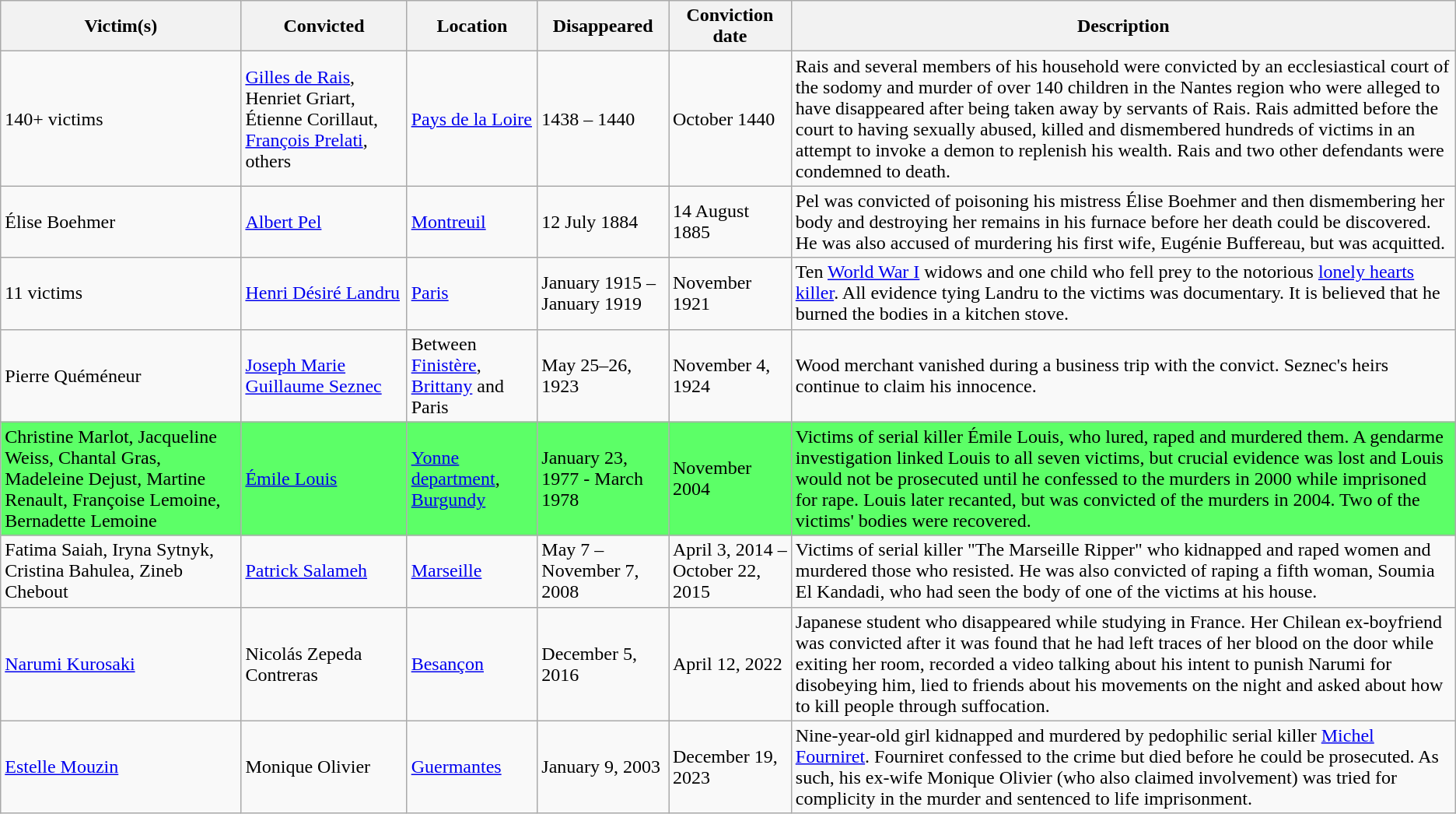<table class="wikitable sortable">
<tr>
<th scope="col">Victim(s)</th>
<th scope="col">Convicted</th>
<th scope="col">Location</th>
<th scope="col">Disappeared</th>
<th scope="col">Conviction date</th>
<th scope="col">Description</th>
</tr>
<tr>
<td>140+ victims</td>
<td><a href='#'>Gilles de Rais</a>, Henriet Griart, Étienne Corillaut, <a href='#'>François Prelati</a>, others</td>
<td><a href='#'>Pays de la Loire</a></td>
<td>1438 – 1440</td>
<td>October 1440</td>
<td>Rais and several members of his household were convicted by an ecclesiastical court of the sodomy and murder of over 140 children in the Nantes region who were alleged to have disappeared after being taken away by servants of Rais. Rais admitted before the court to having sexually abused, killed and dismembered hundreds of victims in an attempt to invoke a demon to replenish his wealth. Rais and two other defendants were condemned to death.</td>
</tr>
<tr>
<td>Élise Boehmer</td>
<td><a href='#'>Albert Pel</a></td>
<td><a href='#'>Montreuil</a></td>
<td>12 July 1884</td>
<td>14 August 1885</td>
<td>Pel was convicted of poisoning his mistress Élise Boehmer and then dismembering her body and destroying her remains in his furnace before her death could be discovered. He was also accused of murdering his first wife, Eugénie Buffereau, but was acquitted.</td>
</tr>
<tr>
<td>11 victims</td>
<td><a href='#'>Henri Désiré Landru</a></td>
<td><a href='#'>Paris</a></td>
<td>January 1915 – January 1919</td>
<td>November 1921</td>
<td>Ten <a href='#'>World War I</a> widows and one child who fell prey to the notorious <a href='#'>lonely hearts killer</a>. All evidence tying Landru to the victims was documentary. It is believed that he burned the bodies in a kitchen stove.</td>
</tr>
<tr>
<td>Pierre Quéméneur</td>
<td><a href='#'>Joseph Marie Guillaume Seznec</a></td>
<td>Between <a href='#'>Finistère</a>, <a href='#'>Brittany</a> and Paris</td>
<td>May 25–26, 1923</td>
<td>November 4, 1924</td>
<td>Wood merchant vanished during a business trip with the convict. Seznec's heirs continue to claim his innocence.</td>
</tr>
<tr style="background:#5CFF67;">
<td>Christine Marlot, Jacqueline Weiss, Chantal Gras, Madeleine Dejust, Martine Renault, Françoise Lemoine, Bernadette Lemoine</td>
<td><a href='#'>Émile Louis</a></td>
<td><a href='#'>Yonne</a> <a href='#'>department</a>, <a href='#'>Burgundy</a></td>
<td>January 23, 1977 - March 1978</td>
<td>November 2004</td>
<td>Victims of serial killer Émile Louis, who lured, raped and murdered them. A gendarme investigation linked Louis to all seven victims, but crucial evidence was lost and Louis would not be prosecuted until he confessed to the murders in 2000 while imprisoned for rape. Louis later recanted, but was convicted of the murders in 2004. Two of the victims' bodies were recovered.</td>
</tr>
<tr>
<td>Fatima Saiah, Iryna Sytnyk, Cristina Bahulea, Zineb Chebout</td>
<td><a href='#'>Patrick Salameh</a></td>
<td><a href='#'>Marseille</a></td>
<td>May 7 – November 7, 2008</td>
<td>April 3, 2014 – October 22, 2015</td>
<td>Victims of serial killer "The Marseille Ripper" who kidnapped and raped women and murdered those who resisted. He was also convicted of raping a fifth woman, Soumia El Kandadi, who had seen the body of one of the victims at his house.</td>
</tr>
<tr>
<td><a href='#'>Narumi Kurosaki</a></td>
<td>Nicolás Zepeda Contreras</td>
<td><a href='#'>Besançon</a></td>
<td>December 5, 2016</td>
<td>April 12, 2022</td>
<td>Japanese student who disappeared while studying in France. Her Chilean ex-boyfriend was convicted after it was found that he had left traces of her blood on the door while exiting her room, recorded a video talking about his intent to punish Narumi for disobeying him, lied to friends about his movements on the night and asked about how to kill people through suffocation.</td>
</tr>
<tr>
<td><a href='#'>Estelle Mouzin</a></td>
<td>Monique Olivier</td>
<td><a href='#'>Guermantes</a></td>
<td>January 9, 2003</td>
<td>December 19, 2023</td>
<td>Nine-year-old girl kidnapped and murdered by pedophilic serial killer <a href='#'>Michel Fourniret</a>. Fourniret confessed to the crime but died before he could be prosecuted. As such, his ex-wife Monique Olivier (who also claimed involvement) was tried for complicity in the murder and sentenced to life imprisonment.</td>
</tr>
</table>
